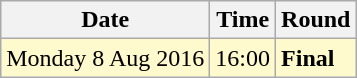<table class="wikitable">
<tr>
<th>Date</th>
<th>Time</th>
<th>Round</th>
</tr>
<tr>
<td style=background:lemonchiffon>Monday 8 Aug 2016</td>
<td style=background:lemonchiffon>16:00</td>
<td style=background:lemonchiffon><strong>Final</strong></td>
</tr>
</table>
